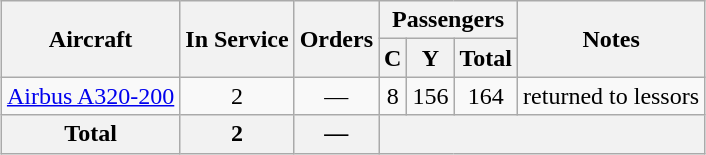<table class="wikitable" style="border-collapse:collapse;text-align:center;margin:1em auto;">
<tr>
<th rowspan="2">Aircraft</th>
<th rowspan="2">In Service</th>
<th rowspan="2">Orders</th>
<th colspan="3">Passengers</th>
<th rowspan="2">Notes</th>
</tr>
<tr>
<th><abbr>C</abbr></th>
<th><abbr>Y</abbr></th>
<th>Total</th>
</tr>
<tr>
<td><a href='#'>Airbus A320-200</a></td>
<td>2</td>
<td>—</td>
<td>8</td>
<td>156</td>
<td>164</td>
<td>returned to lessors</td>
</tr>
<tr>
<th>Total</th>
<th>2</th>
<th>—</th>
<th colspan="4"></th>
</tr>
</table>
